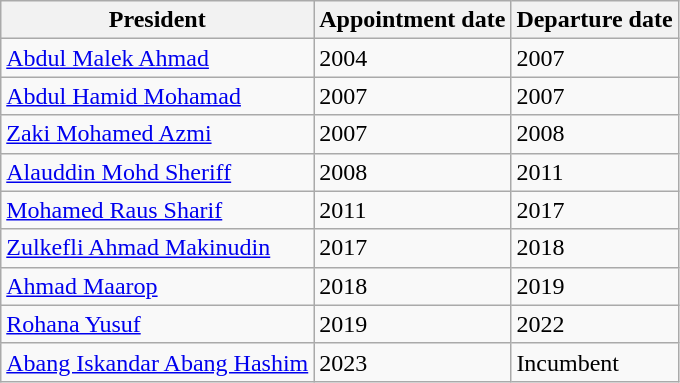<table class="wikitable">
<tr>
<th>President</th>
<th>Appointment date</th>
<th>Departure date</th>
</tr>
<tr>
<td><a href='#'>Abdul Malek Ahmad</a></td>
<td>2004</td>
<td>2007</td>
</tr>
<tr>
<td><a href='#'>Abdul Hamid Mohamad</a></td>
<td>2007</td>
<td>2007</td>
</tr>
<tr>
<td><a href='#'>Zaki Mohamed Azmi</a></td>
<td>2007</td>
<td>2008</td>
</tr>
<tr>
<td><a href='#'>Alauddin Mohd Sheriff</a></td>
<td>2008</td>
<td>2011</td>
</tr>
<tr>
<td><a href='#'>Mohamed Raus Sharif</a></td>
<td>2011</td>
<td>2017</td>
</tr>
<tr>
<td><a href='#'>Zulkefli Ahmad Makinudin</a></td>
<td>2017</td>
<td>2018</td>
</tr>
<tr>
<td><a href='#'>Ahmad Maarop</a></td>
<td>2018</td>
<td>2019</td>
</tr>
<tr>
<td><a href='#'>Rohana Yusuf</a></td>
<td>2019</td>
<td>2022</td>
</tr>
<tr>
<td><a href='#'>Abang Iskandar Abang Hashim</a></td>
<td>2023</td>
<td>Incumbent</td>
</tr>
</table>
